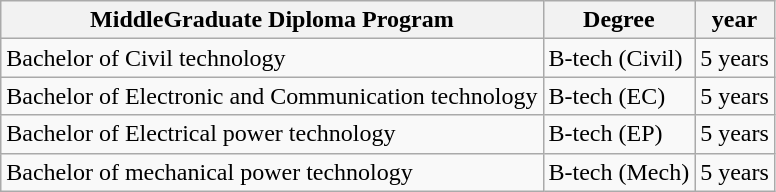<table class="wikitable">
<tr>
<th>MiddleGraduate Diploma Program</th>
<th>Degree</th>
<th>year</th>
</tr>
<tr>
<td>Bachelor of Civil technology</td>
<td>B-tech (Civil)</td>
<td>5 years</td>
</tr>
<tr>
<td>Bachelor of Electronic and Communication technology</td>
<td>B-tech (EC)</td>
<td>5 years</td>
</tr>
<tr>
<td>Bachelor of Electrical power technology</td>
<td>B-tech (EP)</td>
<td>5 years</td>
</tr>
<tr>
<td>Bachelor of mechanical power technology</td>
<td>B-tech (Mech)</td>
<td>5 years</td>
</tr>
</table>
